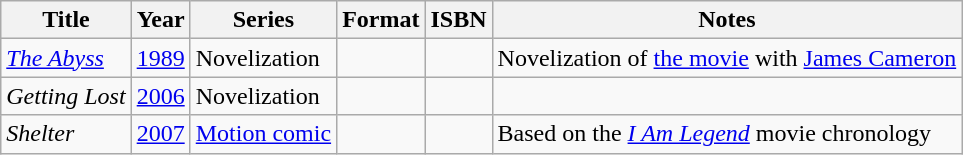<table class="wikitable sortable">
<tr>
<th>Title</th>
<th>Year</th>
<th>Series</th>
<th>Format</th>
<th>ISBN</th>
<th class="unsortable">Notes</th>
</tr>
<tr>
<td><em><a href='#'>The Abyss</a></em></td>
<td><a href='#'>1989</a></td>
<td>Novelization</td>
<td></td>
<td></td>
<td>Novelization of <a href='#'>the movie</a> with <a href='#'>James Cameron</a></td>
</tr>
<tr>
<td><em>Getting Lost</em></td>
<td><a href='#'>2006</a></td>
<td>Novelization</td>
<td></td>
<td></td>
<td></td>
</tr>
<tr>
<td><em>Shelter</em></td>
<td><a href='#'>2007</a></td>
<td><a href='#'>Motion comic</a></td>
<td></td>
<td></td>
<td>Based on the <em><a href='#'>I Am Legend</a></em> movie chronology</td>
</tr>
</table>
